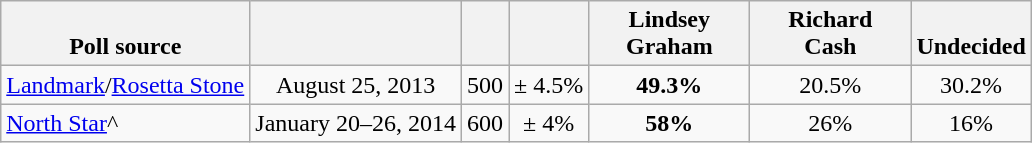<table class="wikitable" style="text-align:center">
<tr valign= bottom>
<th>Poll source</th>
<th></th>
<th></th>
<th></th>
<th style="width:100px;">Lindsey<br>Graham</th>
<th style="width:100px;">Richard<br>Cash</th>
<th>Undecided</th>
</tr>
<tr>
<td align=left><a href='#'>Landmark</a>/<a href='#'>Rosetta Stone</a></td>
<td>August 25, 2013</td>
<td>500</td>
<td>± 4.5%</td>
<td><strong>49.3%</strong></td>
<td>20.5%</td>
<td>30.2%</td>
</tr>
<tr>
<td align=left><a href='#'>North Star</a>^</td>
<td>January 20–26, 2014</td>
<td>600</td>
<td>± 4%</td>
<td><strong>58%</strong></td>
<td>26%</td>
<td>16%</td>
</tr>
</table>
